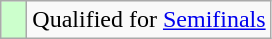<table class="wikitable">
<tr>
<td width=10px bgcolor=ccffcc></td>
<td>Qualified for <a href='#'>Semifinals</a></td>
</tr>
</table>
